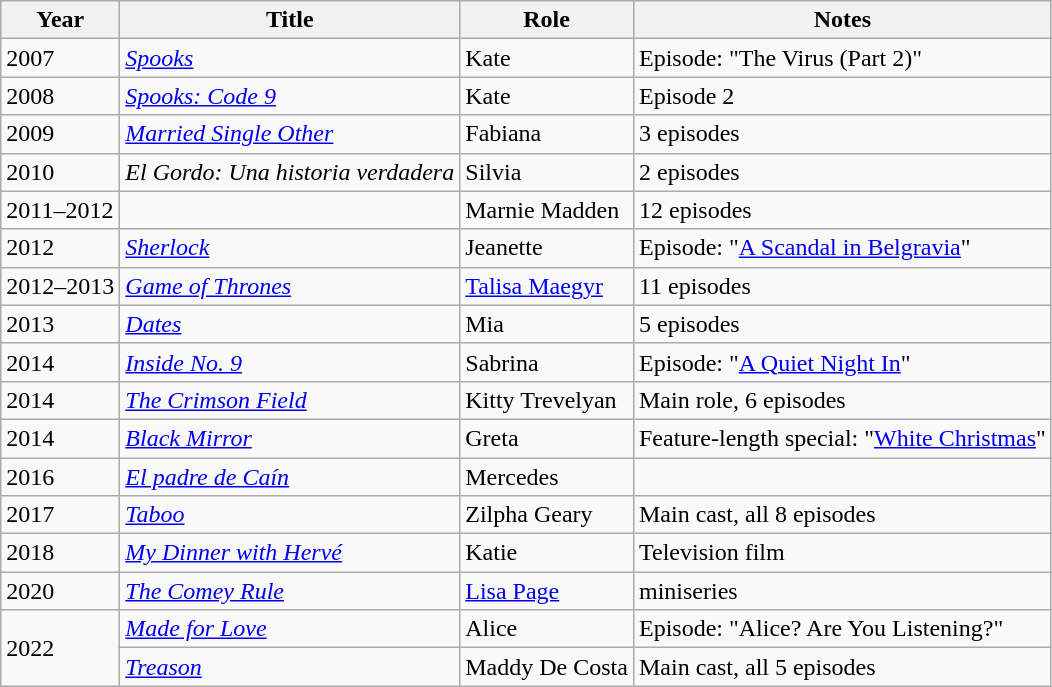<table class="wikitable">
<tr>
<th>Year</th>
<th>Title</th>
<th>Role</th>
<th class = "unsortable">Notes</th>
</tr>
<tr>
<td>2007</td>
<td><em><a href='#'>Spooks</a></em></td>
<td>Kate</td>
<td>Episode: "The Virus (Part 2)"</td>
</tr>
<tr>
<td>2008</td>
<td><em><a href='#'>Spooks: Code 9</a></em></td>
<td>Kate</td>
<td>Episode 2</td>
</tr>
<tr>
<td>2009</td>
<td><em><a href='#'>Married Single Other</a></em></td>
<td>Fabiana</td>
<td>3 episodes</td>
</tr>
<tr>
<td>2010</td>
<td><em>El Gordo: Una historia verdadera</em></td>
<td>Silvia</td>
<td>2 episodes</td>
</tr>
<tr>
<td>2011–2012</td>
<td><em></em></td>
<td>Marnie Madden</td>
<td>12 episodes</td>
</tr>
<tr>
<td>2012</td>
<td><em><a href='#'>Sherlock</a></em></td>
<td>Jeanette</td>
<td>Episode: "<a href='#'>A Scandal in Belgravia</a>"</td>
</tr>
<tr>
<td>2012–2013</td>
<td><em><a href='#'>Game of Thrones</a></em></td>
<td><a href='#'>Talisa Maegyr</a></td>
<td>11 episodes</td>
</tr>
<tr>
<td>2013</td>
<td><em><a href='#'>Dates</a></em></td>
<td>Mia</td>
<td>5 episodes</td>
</tr>
<tr>
<td>2014</td>
<td><em><a href='#'>Inside No. 9</a></em></td>
<td>Sabrina</td>
<td>Episode: "<a href='#'>A Quiet Night In</a>"</td>
</tr>
<tr>
<td>2014</td>
<td><em><a href='#'>The Crimson Field</a></em></td>
<td>Kitty Trevelyan</td>
<td>Main role, 6 episodes</td>
</tr>
<tr>
<td>2014</td>
<td><em><a href='#'>Black Mirror</a></em></td>
<td>Greta</td>
<td>Feature-length special: "<a href='#'>White Christmas</a>"</td>
</tr>
<tr>
<td>2016</td>
<td><em><a href='#'>El padre de Caín</a></em></td>
<td>Mercedes</td>
<td></td>
</tr>
<tr>
<td>2017</td>
<td><em><a href='#'>Taboo</a></em></td>
<td>Zilpha Geary</td>
<td>Main cast, all 8 episodes</td>
</tr>
<tr>
<td>2018</td>
<td><em><a href='#'>My Dinner with Hervé</a></em></td>
<td>Katie</td>
<td>Television film</td>
</tr>
<tr>
<td>2020</td>
<td><em><a href='#'>The Comey Rule</a></em></td>
<td><a href='#'>Lisa Page</a></td>
<td>miniseries</td>
</tr>
<tr>
<td rowspan=2>2022</td>
<td><em><a href='#'>Made for Love</a></em></td>
<td>Alice</td>
<td>Episode: "Alice? Are You Listening?"</td>
</tr>
<tr>
<td><em><a href='#'>Treason</a></em></td>
<td>Maddy De Costa</td>
<td>Main cast, all 5 episodes</td>
</tr>
</table>
